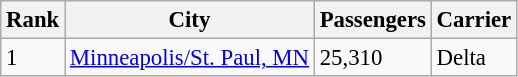<table class="wikitable" style="font-size: 95%" width= align=>
<tr>
<th>Rank</th>
<th>City</th>
<th>Passengers</th>
<th>Carrier</th>
</tr>
<tr>
<td>1</td>
<td><a href='#'>Minneapolis/St. Paul, MN</a></td>
<td>25,310</td>
<td>Delta</td>
</tr>
</table>
